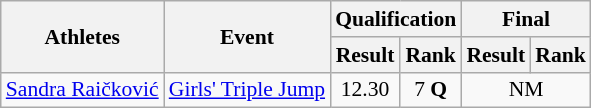<table class="wikitable" border="1" style="font-size:90%">
<tr>
<th rowspan=2>Athletes</th>
<th rowspan=2>Event</th>
<th colspan=2>Qualification</th>
<th colspan=2>Final</th>
</tr>
<tr>
<th>Result</th>
<th>Rank</th>
<th>Result</th>
<th>Rank</th>
</tr>
<tr>
<td><a href='#'>Sandra Raičković</a></td>
<td><a href='#'>Girls' Triple Jump</a></td>
<td align=center>12.30</td>
<td align=center>7 <strong>Q</strong></td>
<td align=center colspan=2>NM</td>
</tr>
</table>
